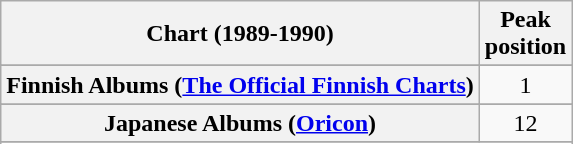<table class="wikitable sortable plainrowheaders">
<tr>
<th>Chart (1989-1990)</th>
<th>Peak<br>position</th>
</tr>
<tr>
</tr>
<tr>
</tr>
<tr>
</tr>
<tr>
</tr>
<tr>
<th scope="row">Finnish Albums (<a href='#'>The Official Finnish Charts</a>)</th>
<td align="center">1</td>
</tr>
<tr>
</tr>
<tr>
<th scope="row">Japanese Albums (<a href='#'>Oricon</a>)</th>
<td align="center">12</td>
</tr>
<tr>
</tr>
<tr>
</tr>
<tr>
</tr>
<tr>
</tr>
<tr>
</tr>
<tr>
</tr>
</table>
